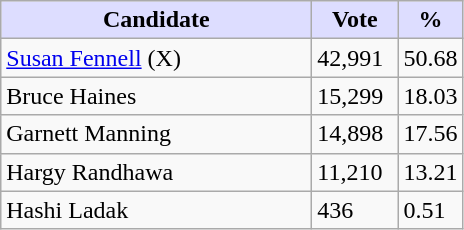<table class="wikitable">
<tr>
<th style="background:#ddf; width:200px;">Candidate </th>
<th style="background:#ddf; width:50px;">Vote</th>
<th style="background:#ddf; width:30px;">%</th>
</tr>
<tr>
<td><a href='#'>Susan Fennell</a> (X)</td>
<td>42,991</td>
<td>50.68</td>
</tr>
<tr>
<td>Bruce Haines</td>
<td>15,299</td>
<td>18.03</td>
</tr>
<tr>
<td>Garnett Manning</td>
<td>14,898</td>
<td>17.56</td>
</tr>
<tr>
<td>Hargy Randhawa</td>
<td>11,210</td>
<td>13.21</td>
</tr>
<tr>
<td>Hashi Ladak</td>
<td>436</td>
<td>0.51</td>
</tr>
</table>
